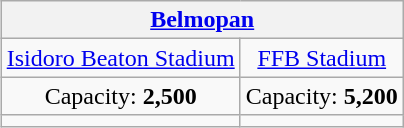<table class="wikitable" style="text-align:center; margin:auto;" align=right>
<tr>
<th colspan=2><a href='#'>Belmopan</a></th>
</tr>
<tr>
<td><a href='#'>Isidoro Beaton Stadium</a></td>
<td><a href='#'>FFB Stadium</a></td>
</tr>
<tr>
<td>Capacity: <strong>2,500</strong></td>
<td>Capacity: <strong>5,200</strong></td>
</tr>
<tr>
<td></td>
<td></td>
</tr>
</table>
